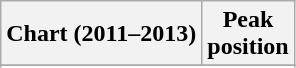<table class="wikitable sortable">
<tr>
<th>Chart (2011–2013)</th>
<th>Peak<br>position</th>
</tr>
<tr>
</tr>
<tr>
</tr>
<tr>
</tr>
</table>
